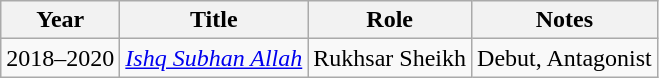<table class="wikitable">
<tr>
<th>Year</th>
<th>Title</th>
<th>Role</th>
<th>Notes</th>
</tr>
<tr>
<td>2018–2020</td>
<td><em><a href='#'>Ishq Subhan Allah</a></em></td>
<td>Rukhsar Sheikh</td>
<td>Debut, Antagonist</td>
</tr>
</table>
